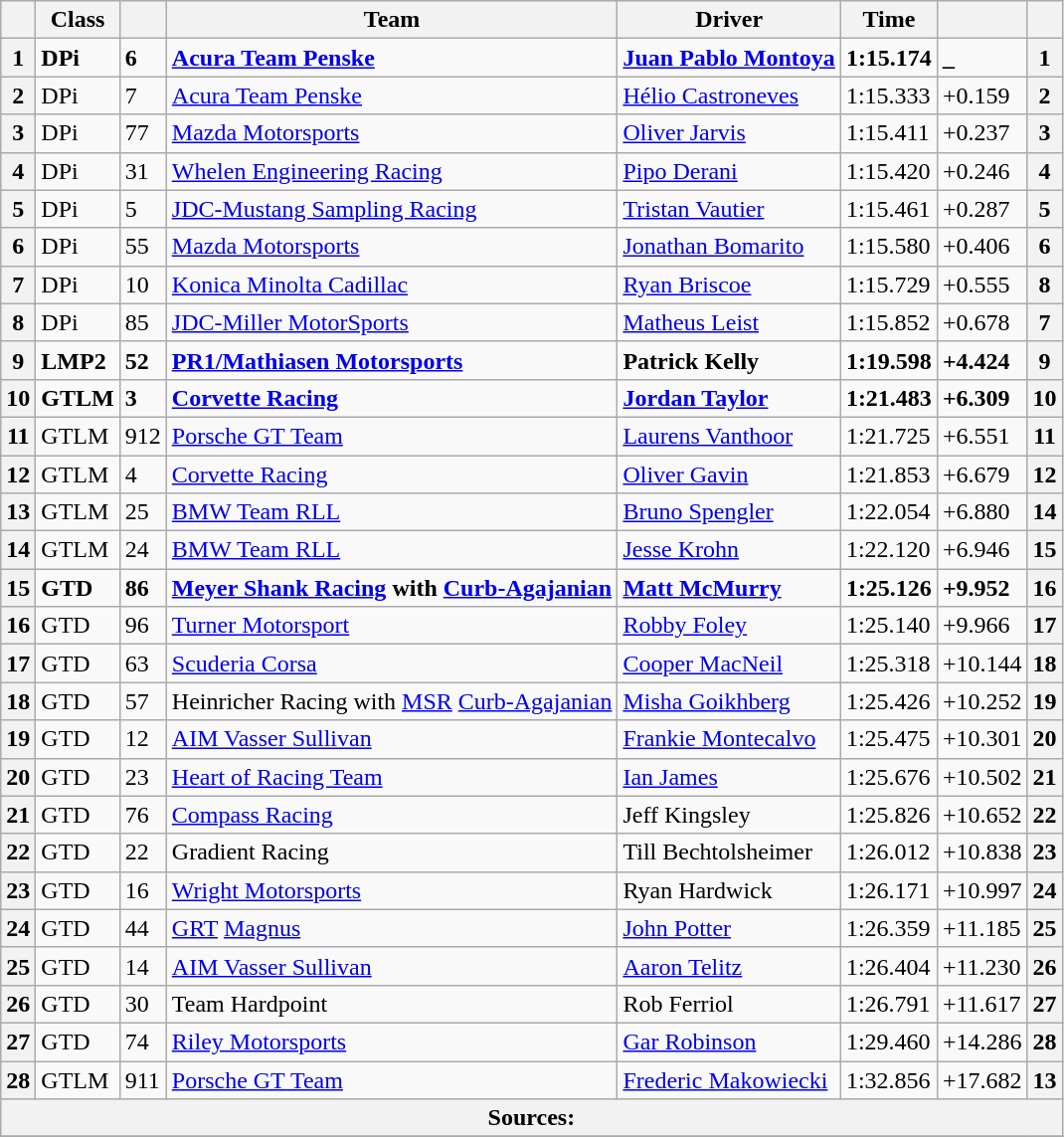<table class="wikitable">
<tr>
<th scope="col"></th>
<th scope="col">Class</th>
<th scope="col"></th>
<th scope="col">Team</th>
<th scope="col">Driver</th>
<th scope="col">Time</th>
<th scope="col"></th>
<th scope="col"></th>
</tr>
<tr style="font-weight:bold">
<th scope="row">1</th>
<td>DPi</td>
<td>6</td>
<td> <a href='#'>Acura Team Penske</a></td>
<td> <a href='#'>Juan Pablo Montoya</a></td>
<td>1:15.174</td>
<td>_</td>
<th><strong>1</strong></th>
</tr>
<tr>
<th scope="row">2</th>
<td>DPi</td>
<td>7</td>
<td> <a href='#'>Acura Team Penske</a></td>
<td> <a href='#'>Hélio Castroneves</a></td>
<td>1:15.333</td>
<td>+0.159</td>
<th>2</th>
</tr>
<tr>
<th scope="row">3</th>
<td>DPi</td>
<td>77</td>
<td> <a href='#'>Mazda Motorsports</a></td>
<td> <a href='#'>Oliver Jarvis</a></td>
<td>1:15.411</td>
<td>+0.237</td>
<th>3</th>
</tr>
<tr>
<th scope="row">4</th>
<td>DPi</td>
<td>31</td>
<td> <a href='#'>Whelen Engineering Racing</a></td>
<td> <a href='#'>Pipo Derani</a></td>
<td>1:15.420</td>
<td>+0.246</td>
<th>4</th>
</tr>
<tr>
<th scope="row">5</th>
<td>DPi</td>
<td>5</td>
<td> <a href='#'>JDC-Mustang Sampling Racing</a></td>
<td> <a href='#'>Tristan Vautier</a></td>
<td>1:15.461</td>
<td>+0.287</td>
<th>5</th>
</tr>
<tr>
<th scope="row">6</th>
<td>DPi</td>
<td>55</td>
<td> <a href='#'>Mazda Motorsports</a></td>
<td> <a href='#'>Jonathan Bomarito</a></td>
<td>1:15.580</td>
<td>+0.406</td>
<th>6</th>
</tr>
<tr>
<th scope="row">7</th>
<td>DPi</td>
<td>10</td>
<td> <a href='#'>Konica Minolta Cadillac</a></td>
<td> <a href='#'>Ryan Briscoe</a></td>
<td>1:15.729</td>
<td>+0.555</td>
<th>8</th>
</tr>
<tr>
<th scope="row">8</th>
<td>DPi</td>
<td>85</td>
<td> <a href='#'>JDC-Miller MotorSports</a></td>
<td> <a href='#'>Matheus Leist</a></td>
<td>1:15.852</td>
<td>+0.678</td>
<th>7</th>
</tr>
<tr style="font-weight:bold">
<th scope="row">9</th>
<td>LMP2</td>
<td>52</td>
<td> <a href='#'>PR1/Mathiasen Motorsports</a></td>
<td> Patrick Kelly</td>
<td>1:19.598</td>
<td>+4.424</td>
<th><strong>9</strong></th>
</tr>
<tr style="font-weight:bold">
<th scope="row">10</th>
<td>GTLM</td>
<td>3</td>
<td> <a href='#'>Corvette Racing</a></td>
<td> <a href='#'>Jordan Taylor</a></td>
<td>1:21.483</td>
<td>+6.309</td>
<th><strong>10</strong></th>
</tr>
<tr>
<th scope="row">11</th>
<td>GTLM</td>
<td>912</td>
<td> <a href='#'>Porsche GT Team</a></td>
<td> <a href='#'>Laurens Vanthoor</a></td>
<td>1:21.725</td>
<td>+6.551</td>
<th>11</th>
</tr>
<tr>
<th scope="row">12</th>
<td>GTLM</td>
<td>4</td>
<td> <a href='#'>Corvette Racing</a></td>
<td> <a href='#'>Oliver Gavin</a></td>
<td>1:21.853</td>
<td>+6.679</td>
<th>12</th>
</tr>
<tr>
<th scope="row">13</th>
<td>GTLM</td>
<td>25</td>
<td> <a href='#'>BMW Team RLL</a></td>
<td> <a href='#'>Bruno Spengler</a></td>
<td>1:22.054</td>
<td>+6.880</td>
<th>14</th>
</tr>
<tr>
<th scope="row">14</th>
<td>GTLM</td>
<td>24</td>
<td> <a href='#'>BMW Team RLL</a></td>
<td> <a href='#'>Jesse Krohn</a></td>
<td>1:22.120</td>
<td>+6.946</td>
<th>15</th>
</tr>
<tr style="font-weight:bold">
<th scope="row">15</th>
<td>GTD</td>
<td>86</td>
<td> <a href='#'>Meyer Shank Racing</a> with <a href='#'>Curb-Agajanian</a></td>
<td> <a href='#'>Matt McMurry</a></td>
<td>1:25.126</td>
<td>+9.952</td>
<th><strong>16</strong></th>
</tr>
<tr>
<th scope="row">16</th>
<td>GTD</td>
<td>96</td>
<td> <a href='#'>Turner Motorsport</a></td>
<td> <a href='#'>Robby Foley</a></td>
<td>1:25.140</td>
<td>+9.966</td>
<th>17</th>
</tr>
<tr>
<th scope="row">17</th>
<td>GTD</td>
<td>63</td>
<td> <a href='#'>Scuderia Corsa</a></td>
<td> <a href='#'>Cooper MacNeil</a></td>
<td>1:25.318</td>
<td>+10.144</td>
<th>18</th>
</tr>
<tr>
<th scope="row">18</th>
<td>GTD</td>
<td>57</td>
<td> Heinricher Racing with <a href='#'>MSR</a> <a href='#'>Curb-Agajanian</a></td>
<td> <a href='#'>Misha Goikhberg</a></td>
<td>1:25.426</td>
<td>+10.252</td>
<th>19</th>
</tr>
<tr>
<th scope="row">19</th>
<td>GTD</td>
<td>12</td>
<td> <a href='#'>AIM Vasser Sullivan</a></td>
<td> <a href='#'>Frankie Montecalvo</a></td>
<td>1:25.475</td>
<td>+10.301</td>
<th>20</th>
</tr>
<tr>
<th scope="row">20</th>
<td>GTD</td>
<td>23</td>
<td> <a href='#'>Heart of Racing Team</a></td>
<td> <a href='#'>Ian James</a></td>
<td>1:25.676</td>
<td>+10.502</td>
<th>21</th>
</tr>
<tr>
<th scope="row">21</th>
<td>GTD</td>
<td>76</td>
<td> <a href='#'>Compass Racing</a></td>
<td> Jeff Kingsley</td>
<td>1:25.826</td>
<td>+10.652</td>
<th>22</th>
</tr>
<tr>
<th scope="row">22</th>
<td>GTD</td>
<td>22</td>
<td> Gradient Racing</td>
<td> Till Bechtolsheimer</td>
<td>1:26.012</td>
<td>+10.838</td>
<th>23</th>
</tr>
<tr>
<th scope="row">23</th>
<td>GTD</td>
<td>16</td>
<td> <a href='#'>Wright Motorsports</a></td>
<td> Ryan Hardwick</td>
<td>1:26.171</td>
<td>+10.997</td>
<th>24</th>
</tr>
<tr>
<th scope="row">24</th>
<td>GTD</td>
<td>44</td>
<td> <a href='#'>GRT</a> <a href='#'>Magnus</a></td>
<td> <a href='#'>John Potter</a></td>
<td>1:26.359</td>
<td>+11.185</td>
<th>25</th>
</tr>
<tr>
<th scope="row">25</th>
<td>GTD</td>
<td>14</td>
<td> <a href='#'>AIM Vasser Sullivan</a></td>
<td> <a href='#'>Aaron Telitz</a></td>
<td>1:26.404</td>
<td>+11.230</td>
<th>26</th>
</tr>
<tr>
<th scope="row">26</th>
<td>GTD</td>
<td>30</td>
<td> Team Hardpoint</td>
<td> Rob Ferriol</td>
<td>1:26.791</td>
<td>+11.617</td>
<th>27</th>
</tr>
<tr>
<th scope="row">27</th>
<td>GTD</td>
<td>74</td>
<td> <a href='#'>Riley Motorsports</a></td>
<td> <a href='#'>Gar Robinson</a></td>
<td>1:29.460</td>
<td>+14.286</td>
<th>28</th>
</tr>
<tr>
<th scope="row">28</th>
<td>GTLM</td>
<td>911</td>
<td> <a href='#'>Porsche GT Team</a></td>
<td> <a href='#'>Frederic Makowiecki</a></td>
<td>1:32.856</td>
<td>+17.682</td>
<th>13</th>
</tr>
<tr>
<th colspan="8">Sources:</th>
</tr>
<tr>
</tr>
</table>
